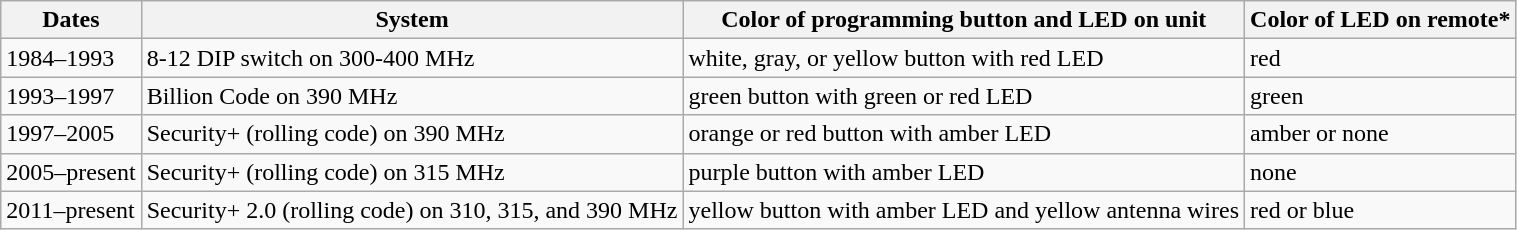<table class="wikitable">
<tr>
<th>Dates</th>
<th>System</th>
<th>Color of programming button and LED on unit</th>
<th>Color of LED on remote*</th>
</tr>
<tr>
<td>1984–1993</td>
<td>8-12 DIP switch on 300-400 MHz</td>
<td>white, gray, or yellow button with red LED</td>
<td>red</td>
</tr>
<tr>
<td>1993–1997</td>
<td>Billion Code on 390 MHz</td>
<td>green button with green or red LED</td>
<td>green</td>
</tr>
<tr>
<td>1997–2005</td>
<td>Security+ (rolling code) on 390 MHz</td>
<td>orange or red button with amber LED</td>
<td>amber or none</td>
</tr>
<tr>
<td>2005–present</td>
<td>Security+ (rolling code) on 315 MHz</td>
<td>purple button with amber LED</td>
<td>none</td>
</tr>
<tr>
<td>2011–present</td>
<td>Security+ 2.0 (rolling code) on 310, 315, and 390 MHz</td>
<td>yellow button with amber LED and yellow antenna wires</td>
<td>red or blue</td>
</tr>
</table>
